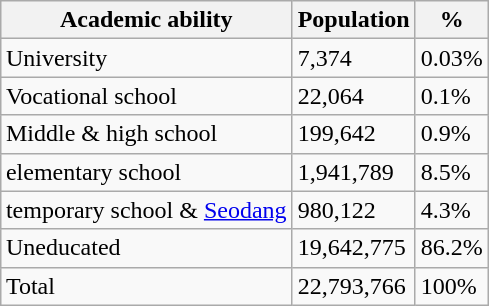<table class="wikitable"style="float:right;">
<tr>
<th>Academic ability</th>
<th>Population</th>
<th>% </tr></th>
<td>University</td>
<td>7,374</td>
<td>0.03% </tr></td>
<td>Vocational school</td>
<td>22,064</td>
<td>0.1% </tr></td>
<td>Middle & high school</td>
<td>199,642</td>
<td>0.9% </tr></td>
<td>elementary school</td>
<td>1,941,789</td>
<td>8.5% </tr></td>
<td>temporary school & <a href='#'>Seodang</a></td>
<td>980,122</td>
<td>4.3% </tr></td>
<td>Uneducated</td>
<td>19,642,775</td>
<td>86.2% </tr></td>
<td>Total</td>
<td>22,793,766</td>
<td>100% </tr></td>
</tr>
</table>
